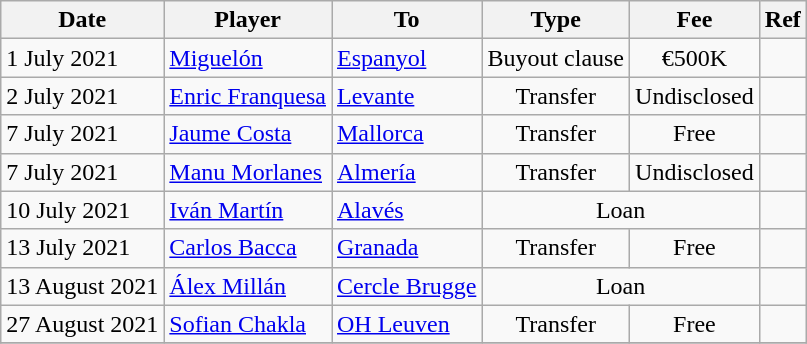<table class="wikitable">
<tr>
<th>Date</th>
<th>Player</th>
<th>To</th>
<th>Type</th>
<th>Fee</th>
<th>Ref</th>
</tr>
<tr>
<td>1 July 2021</td>
<td> <a href='#'>Miguelón</a></td>
<td><a href='#'>Espanyol</a></td>
<td align=center>Buyout clause</td>
<td align=center>€500K</td>
<td align=center></td>
</tr>
<tr>
<td>2 July 2021</td>
<td> <a href='#'>Enric Franquesa</a></td>
<td><a href='#'>Levante</a></td>
<td align=center>Transfer</td>
<td align=center>Undisclosed</td>
<td align=center></td>
</tr>
<tr>
<td>7 July 2021</td>
<td> <a href='#'>Jaume Costa</a></td>
<td><a href='#'>Mallorca</a></td>
<td align=center>Transfer</td>
<td align=center>Free</td>
<td align=center></td>
</tr>
<tr>
<td>7 July 2021</td>
<td> <a href='#'>Manu Morlanes</a></td>
<td><a href='#'>Almería</a></td>
<td align=center>Transfer</td>
<td align=center>Undisclosed</td>
<td align=center></td>
</tr>
<tr>
<td>10 July 2021</td>
<td> <a href='#'>Iván Martín</a></td>
<td><a href='#'>Alavés</a></td>
<td align=center colspan=2>Loan</td>
<td align=center></td>
</tr>
<tr>
<td>13 July 2021</td>
<td> <a href='#'>Carlos Bacca</a></td>
<td><a href='#'>Granada</a></td>
<td align=center>Transfer</td>
<td align=center>Free</td>
<td align=center></td>
</tr>
<tr>
<td>13 August 2021</td>
<td> <a href='#'>Álex Millán</a></td>
<td> <a href='#'>Cercle Brugge</a></td>
<td align=center colspan=2>Loan</td>
<td align=center></td>
</tr>
<tr>
<td>27 August 2021</td>
<td> <a href='#'>Sofian Chakla</a></td>
<td> <a href='#'>OH Leuven</a></td>
<td align=center>Transfer</td>
<td align=center>Free</td>
<td align=center></td>
</tr>
<tr>
</tr>
</table>
